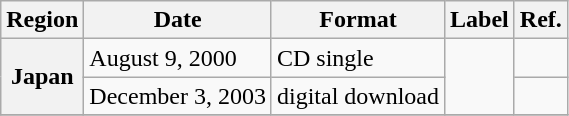<table class="wikitable sortable plainrowheaders">
<tr>
<th scope="col">Region</th>
<th scope="col">Date</th>
<th scope="col">Format</th>
<th scope="col">Label</th>
<th scope="col">Ref.</th>
</tr>
<tr>
<th rowspan="2">Japan</th>
<td>August 9, 2000</td>
<td>CD single</td>
<td rowspan="2"></td>
<td></td>
</tr>
<tr>
<td>December 3, 2003</td>
<td>digital download</td>
<td></td>
</tr>
<tr>
</tr>
</table>
